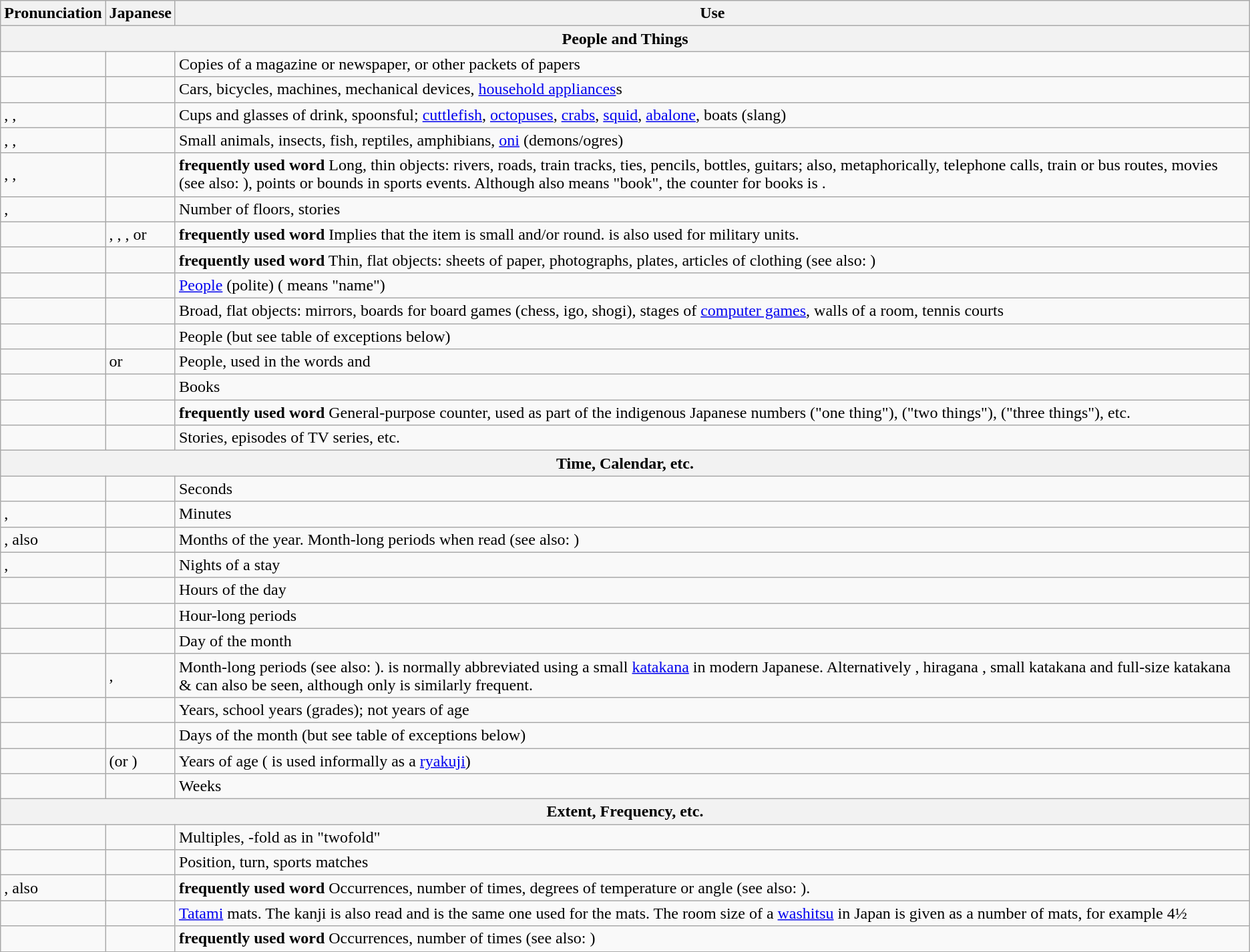<table class="wikitable">
<tr>
<th>Pronunciation</th>
<th>Japanese</th>
<th>Use</th>
</tr>
<tr>
<th colspan="3">People and Things</th>
</tr>
<tr>
<td> </td>
<td></td>
<td>Copies of a magazine or newspaper, or other packets of papers</td>
</tr>
<tr>
<td> </td>
<td></td>
<td>Cars, bicycles, machines, mechanical devices, <a href='#'>household appliances</a>s</td>
</tr>
<tr>
<td> ,  ,  </td>
<td></td>
<td>Cups and glasses of drink, spoonsful; <a href='#'>cuttlefish</a>, <a href='#'>octopuses</a>, <a href='#'>crabs</a>, <a href='#'>squid</a>, <a href='#'>abalone</a>, boats (slang)</td>
</tr>
<tr>
<td> ,  ,  </td>
<td></td>
<td>Small animals, insects, fish, reptiles, amphibians, <a href='#'>oni</a> (demons/ogres)</td>
</tr>
<tr>
<td> ,  ,  </td>
<td></td>
<td><strong>frequently used word</strong>  Long, thin objects: rivers, roads, train tracks, ties, pencils, bottles, guitars; also, metaphorically, telephone calls, train or bus routes, movies (see also: ), points or bounds in sports events. Although  also means "book", the counter for books is .</td>
</tr>
<tr>
<td> ,  </td>
<td></td>
<td>Number of floors, stories</td>
</tr>
<tr>
<td> </td>
<td>, , , or </td>
<td><strong>frequently used word</strong> Implies that the item is small and/or round.  is also used for military units.</td>
</tr>
<tr>
<td> </td>
<td></td>
<td><strong>frequently used word</strong> Thin, flat objects: sheets of paper, photographs, plates, articles of clothing (see also: )</td>
</tr>
<tr>
<td> </td>
<td></td>
<td><a href='#'>People</a> (polite) ( means "name")</td>
</tr>
<tr>
<td> </td>
<td></td>
<td>Broad, flat objects: mirrors, boards for board games (chess, igo, shogi), stages of <a href='#'>computer games</a>, walls of a room, tennis courts</td>
</tr>
<tr>
<td> </td>
<td></td>
<td>People (but see table of exceptions below)</td>
</tr>
<tr>
<td> </td>
<td> or </td>
<td>People, used in the words  and </td>
</tr>
<tr>
<td> </td>
<td></td>
<td>Books</td>
</tr>
<tr>
<td> </td>
<td></td>
<td><strong>frequently used word</strong> General-purpose counter, used as part of the indigenous Japanese numbers  ("one thing"),  ("two things"),  ("three things"), etc.</td>
</tr>
<tr>
<td> </td>
<td></td>
<td>Stories, episodes of TV series, etc.</td>
</tr>
<tr>
<th colspan="3">Time, Calendar, etc.</th>
</tr>
<tr>
<td> </td>
<td></td>
<td>Seconds</td>
</tr>
<tr>
<td> ,  </td>
<td></td>
<td>Minutes</td>
</tr>
<tr>
<td> , also  </td>
<td></td>
<td>Months of the year. Month-long periods when read  (see also: )</td>
</tr>
<tr>
<td> ,  </td>
<td></td>
<td>Nights of a stay</td>
</tr>
<tr>
<td> </td>
<td></td>
<td>Hours of the day</td>
</tr>
<tr>
<td> </td>
<td></td>
<td>Hour-long periods</td>
</tr>
<tr>
<td> </td>
<td></td>
<td>Day of the month</td>
</tr>
<tr>
<td> </td>
<td>, </td>
<td>Month-long periods (see also: ).   is normally abbreviated using a small <a href='#'>katakana</a>  in modern Japanese. Alternatively , hiragana , small katakana  and full-size katakana  &  can also be seen, although only  is similarly frequent.</td>
</tr>
<tr>
<td> </td>
<td></td>
<td>Years, school years (grades); not years of age</td>
</tr>
<tr>
<td> </td>
<td></td>
<td>Days of the month (but see table of exceptions below)</td>
</tr>
<tr>
<td> </td>
<td> (or )</td>
<td>Years of age ( is used informally as a <a href='#'>ryakuji</a>)</td>
</tr>
<tr>
<td> </td>
<td></td>
<td>Weeks</td>
</tr>
<tr>
<th colspan="3">Extent, Frequency, etc.</th>
</tr>
<tr>
<td> </td>
<td></td>
<td>Multiples, -fold as in "twofold"</td>
</tr>
<tr>
<td> </td>
<td></td>
<td>Position, turn, sports matches</td>
</tr>
<tr>
<td> , also  </td>
<td></td>
<td><strong>frequently used word</strong> Occurrences, number of times, degrees of temperature or angle (see also: ).</td>
</tr>
<tr>
<td> </td>
<td></td>
<td><a href='#'>Tatami</a> mats. The kanji  is also read  and is the same one used for the mats. The room size of a <a href='#'>washitsu</a> in Japan is given as a number of mats, for example 4½ </td>
</tr>
<tr>
<td> </td>
<td></td>
<td><strong>frequently used word</strong> Occurrences, number of times (see also: )</td>
</tr>
<tr>
</tr>
</table>
